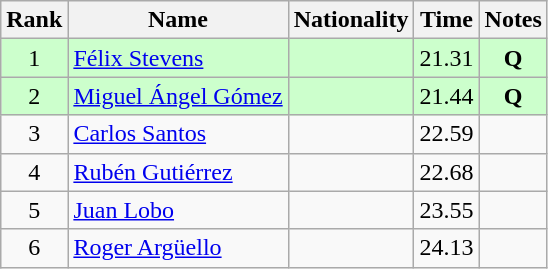<table class="wikitable sortable" style="text-align:center">
<tr>
<th>Rank</th>
<th>Name</th>
<th>Nationality</th>
<th>Time</th>
<th>Notes</th>
</tr>
<tr bgcolor=ccffcc>
<td align=center>1</td>
<td align=left><a href='#'>Félix Stevens</a></td>
<td align=left></td>
<td>21.31</td>
<td><strong>Q</strong></td>
</tr>
<tr bgcolor=ccffcc>
<td align=center>2</td>
<td align=left><a href='#'>Miguel Ángel Gómez</a></td>
<td align=left></td>
<td>21.44</td>
<td><strong>Q</strong></td>
</tr>
<tr>
<td align=center>3</td>
<td align=left><a href='#'>Carlos Santos</a></td>
<td align=left></td>
<td>22.59</td>
<td></td>
</tr>
<tr>
<td align=center>4</td>
<td align=left><a href='#'>Rubén Gutiérrez</a></td>
<td align=left></td>
<td>22.68</td>
<td></td>
</tr>
<tr>
<td align=center>5</td>
<td align=left><a href='#'>Juan Lobo</a></td>
<td align=left></td>
<td>23.55</td>
<td></td>
</tr>
<tr>
<td align=center>6</td>
<td align=left><a href='#'>Roger Argüello</a></td>
<td align=left></td>
<td>24.13</td>
<td></td>
</tr>
</table>
